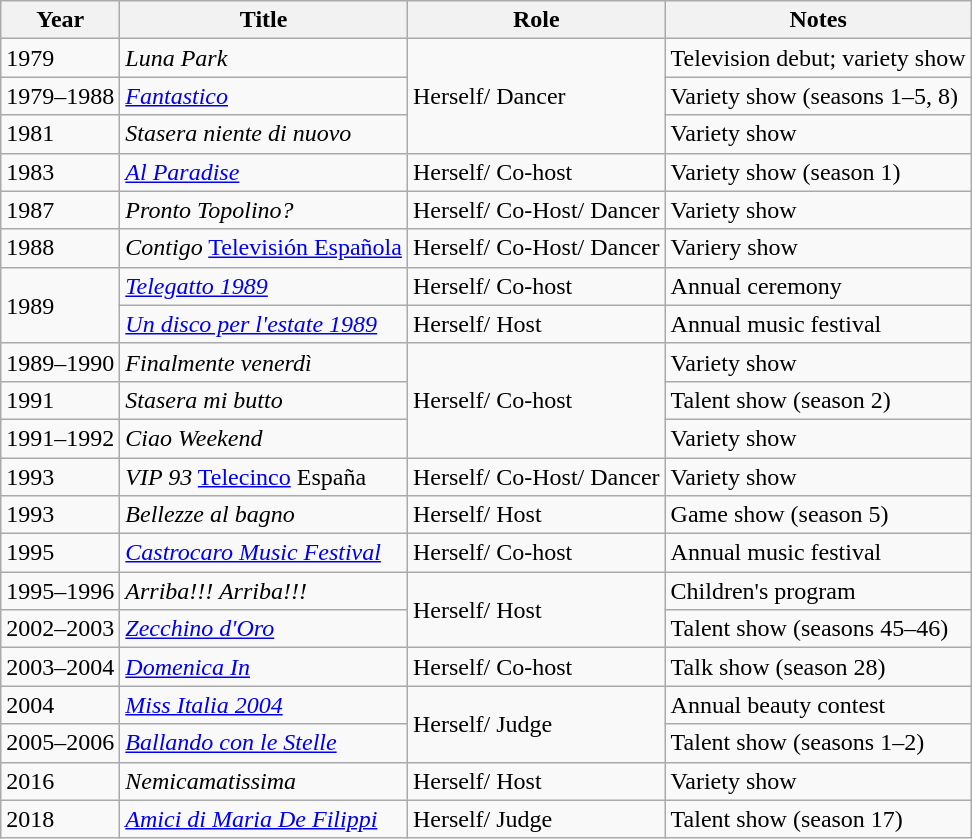<table class="wikitable">
<tr>
<th>Year</th>
<th>Title</th>
<th>Role</th>
<th>Notes</th>
</tr>
<tr>
<td>1979</td>
<td><em>Luna Park</em></td>
<td rowspan="3">Herself/ Dancer</td>
<td>Television debut; variety show</td>
</tr>
<tr>
<td>1979–1988</td>
<td><em><a href='#'>Fantastico</a></em></td>
<td>Variety show (seasons 1–5, 8)</td>
</tr>
<tr>
<td>1981</td>
<td><em>Stasera niente di nuovo</em></td>
<td>Variety show</td>
</tr>
<tr>
<td>1983</td>
<td><em><a href='#'>Al Paradise</a></em></td>
<td>Herself/ Co-host</td>
<td>Variety show (season 1)</td>
</tr>
<tr>
<td>1987</td>
<td><em>Pronto Topolino?</em></td>
<td>Herself/ Co-Host/ Dancer</td>
<td>Variety show</td>
</tr>
<tr>
<td>1988</td>
<td><em>Contigo</em> <a href='#'>Televisión Española</a></td>
<td>Herself/ Co-Host/ Dancer</td>
<td>Variery show</td>
</tr>
<tr>
<td rowspan="2">1989</td>
<td><em><a href='#'>Telegatto 1989</a></em></td>
<td>Herself/ Co-host</td>
<td>Annual ceremony</td>
</tr>
<tr>
<td><em><a href='#'>Un disco per l'estate 1989</a></em></td>
<td>Herself/ Host</td>
<td>Annual music festival</td>
</tr>
<tr>
<td>1989–1990</td>
<td><em>Finalmente venerdì</em></td>
<td rowspan="3">Herself/ Co-host</td>
<td>Variety show</td>
</tr>
<tr>
<td>1991</td>
<td><em>Stasera mi butto</em></td>
<td>Talent show (season 2)</td>
</tr>
<tr>
<td>1991–1992</td>
<td><em>Ciao Weekend</em></td>
<td>Variety show</td>
</tr>
<tr>
<td>1993</td>
<td><em>VIP 93</em> <a href='#'>Telecinco</a> España</td>
<td>Herself/ Co-Host/ Dancer</td>
<td>Variety show</td>
</tr>
<tr>
<td>1993</td>
<td><em>Bellezze al bagno</em></td>
<td>Herself/ Host</td>
<td>Game show (season 5)</td>
</tr>
<tr>
<td>1995</td>
<td><em><a href='#'>Castrocaro Music Festival</a></em></td>
<td>Herself/ Co-host</td>
<td>Annual music festival</td>
</tr>
<tr>
<td>1995–1996</td>
<td><em>Arriba!!! Arriba!!!</em></td>
<td rowspan="2">Herself/ Host</td>
<td>Children's program</td>
</tr>
<tr>
<td>2002–2003</td>
<td><em><a href='#'>Zecchino d'Oro</a></em></td>
<td>Talent show (seasons 45–46)</td>
</tr>
<tr>
<td>2003–2004</td>
<td><em><a href='#'>Domenica In</a></em></td>
<td>Herself/ Co-host</td>
<td>Talk show (season 28)</td>
</tr>
<tr>
<td>2004</td>
<td><em><a href='#'>Miss Italia 2004</a></em></td>
<td rowspan="2">Herself/ Judge</td>
<td>Annual beauty contest</td>
</tr>
<tr>
<td>2005–2006</td>
<td><em><a href='#'>Ballando con le Stelle</a></em></td>
<td>Talent show (seasons 1–2)</td>
</tr>
<tr>
<td>2016</td>
<td><em>Nemicamatissima</em></td>
<td>Herself/ Host</td>
<td>Variety show</td>
</tr>
<tr>
<td>2018</td>
<td><em><a href='#'>Amici di Maria De Filippi</a></em></td>
<td>Herself/ Judge</td>
<td>Talent show (season 17)</td>
</tr>
</table>
